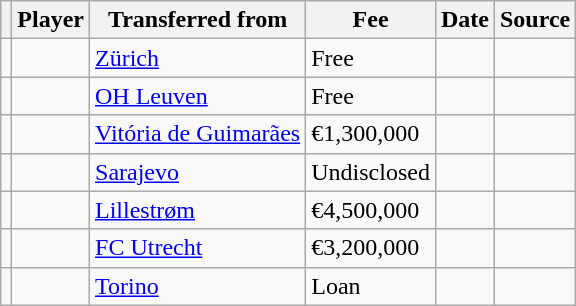<table class="wikitable plainrowheaders sortable">
<tr>
<th></th>
<th scope="col">Player</th>
<th>Transferred from</th>
<th style="width: 65px;">Fee</th>
<th scope="col">Date</th>
<th scope="col">Source</th>
</tr>
<tr>
<td align="center"></td>
<td></td>
<td> <a href='#'>Zürich</a></td>
<td>Free</td>
<td></td>
<td></td>
</tr>
<tr>
<td align="center"></td>
<td></td>
<td> <a href='#'>OH Leuven</a></td>
<td>Free</td>
<td></td>
<td></td>
</tr>
<tr>
<td align="center"></td>
<td></td>
<td> <a href='#'>Vitória de Guimarães</a></td>
<td>€1,300,000</td>
<td></td>
<td></td>
</tr>
<tr>
<td align="center"></td>
<td></td>
<td> <a href='#'>Sarajevo</a></td>
<td>Undisclosed</td>
<td></td>
<td></td>
</tr>
<tr>
<td align="center"></td>
<td></td>
<td> <a href='#'>Lillestrøm</a></td>
<td>€4,500,000</td>
<td></td>
<td></td>
</tr>
<tr>
<td align="center"></td>
<td></td>
<td> <a href='#'>FC Utrecht</a></td>
<td>€3,200,000</td>
<td></td>
<td></td>
</tr>
<tr>
<td align="center"></td>
<td></td>
<td> <a href='#'>Torino</a></td>
<td>Loan</td>
<td></td>
<td></td>
</tr>
</table>
